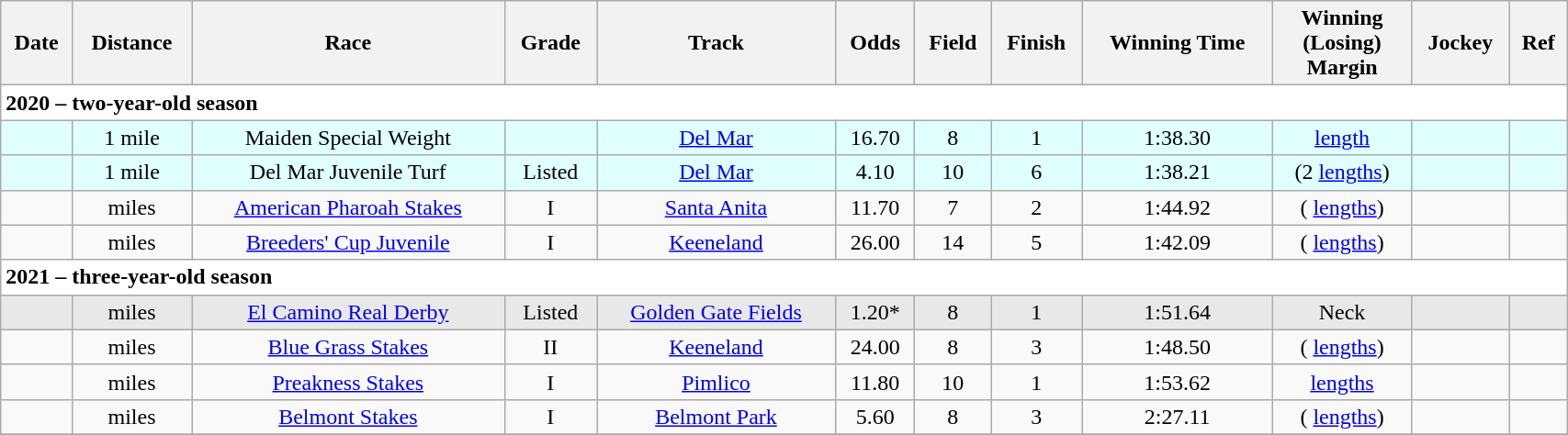<table class = "wikitable sortable" style="text-align:center; width:90%">
<tr>
<th scope="col">Date</th>
<th scope="col">Distance</th>
<th scope="col">Race</th>
<th scope="col">Grade</th>
<th scope="col">Track</th>
<th scope="col">Odds</th>
<th scope="col">Field</th>
<th scope="col">Finish</th>
<th scope="col">Winning Time</th>
<th scope="col">Winning<br>(Losing)<br>Margin</th>
<th scope="col">Jockey</th>
<th scope="col" class="unsortable">Ref</th>
</tr>
<tr style="background-color:white">
<td align="left" colspan=12><strong>2020 – two-year-old season</strong></td>
</tr>
<tr style="background-color:lightcyan">
<td></td>
<td>1 mile</td>
<td>Maiden Special Weight</td>
<td></td>
<td><a href='#'>Del Mar</a></td>
<td>16.70</td>
<td>8</td>
<td>1</td>
<td>1:38.30</td>
<td>  <a href='#'>length</a></td>
<td></td>
<td></td>
</tr>
<tr style="background-color:lightcyan">
<td></td>
<td>1 mile</td>
<td>Del Mar Juvenile Turf</td>
<td>Listed</td>
<td><a href='#'>Del Mar</a></td>
<td>4.10</td>
<td>10</td>
<td>6</td>
<td>1:38.21</td>
<td>(2 <a href='#'>lengths</a>)</td>
<td></td>
<td></td>
</tr>
<tr>
<td></td>
<td> miles</td>
<td><a href='#'>American Pharoah Stakes</a></td>
<td>I</td>
<td><a href='#'>Santa Anita</a></td>
<td>11.70</td>
<td>7</td>
<td>2</td>
<td>1:44.92</td>
<td>( <a href='#'>lengths</a>)</td>
<td></td>
<td></td>
</tr>
<tr>
<td></td>
<td> miles</td>
<td><a href='#'>Breeders' Cup Juvenile</a></td>
<td>I</td>
<td><a href='#'>Keeneland</a></td>
<td>26.00</td>
<td>14</td>
<td>5</td>
<td>1:42.09</td>
<td>( <a href='#'>lengths</a>)</td>
<td></td>
<td></td>
</tr>
<tr style="background-color:white">
<td align="left" colspan=12><strong>2021 – three-year-old season</strong></td>
</tr>
<tr style="background-color:#E8E8E8">
<td></td>
<td>  miles</td>
<td><a href='#'>El Camino Real Derby</a></td>
<td>Listed</td>
<td><a href='#'>Golden Gate Fields</a></td>
<td>1.20*</td>
<td>8</td>
<td>1</td>
<td>1:51.64</td>
<td>Neck</td>
<td></td>
<td></td>
</tr>
<tr>
<td></td>
<td>  miles</td>
<td><a href='#'>Blue Grass Stakes</a></td>
<td>II</td>
<td><a href='#'>Keeneland</a></td>
<td>24.00</td>
<td>8</td>
<td>3</td>
<td>1:48.50</td>
<td>( <a href='#'>lengths</a>)</td>
<td></td>
<td></td>
</tr>
<tr>
<td></td>
<td>  miles</td>
<td><a href='#'>Preakness Stakes</a></td>
<td>I</td>
<td><a href='#'>Pimlico</a></td>
<td>11.80</td>
<td>10</td>
<td>1</td>
<td>1:53.62</td>
<td>  <a href='#'>lengths</a></td>
<td></td>
<td></td>
</tr>
<tr>
<td></td>
<td>  miles</td>
<td><a href='#'>Belmont Stakes</a></td>
<td>I</td>
<td><a href='#'>Belmont Park</a></td>
<td>5.60</td>
<td>8</td>
<td>3</td>
<td>2:27.11</td>
<td>( <a href='#'>lengths</a>)</td>
<td></td>
<td></td>
</tr>
<tr>
</tr>
</table>
